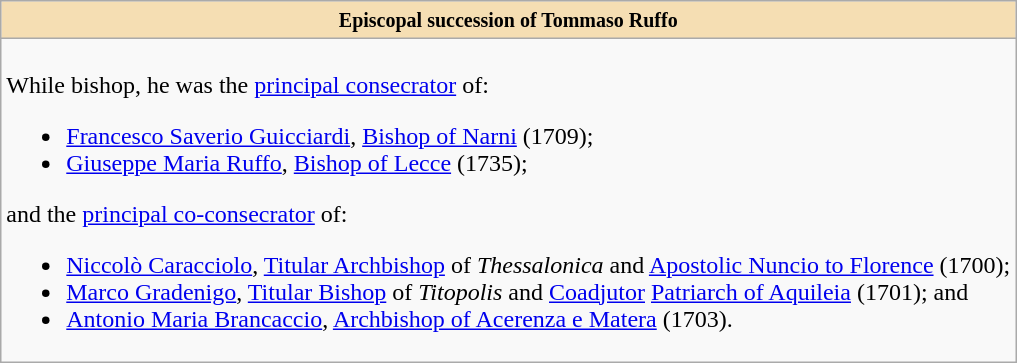<table role="presentation" class="wikitable mw-collapsible mw-collapsed"|>
<tr>
<th style="background:#F5DEB3"><small>Episcopal succession of Tommaso Ruffo</small></th>
</tr>
<tr>
<td><br>While bishop, he was the <a href='#'>principal consecrator</a> of:<ul><li><a href='#'>Francesco Saverio Guicciardi</a>, <a href='#'>Bishop of Narni</a> (1709);</li><li><a href='#'>Giuseppe Maria Ruffo</a>, <a href='#'>Bishop of Lecce</a> (1735);</li></ul>and the <a href='#'>principal co-consecrator</a> of:<ul><li><a href='#'>Niccolò Caracciolo</a>, <a href='#'>Titular Archbishop</a> of <em>Thessalonica</em> and <a href='#'>Apostolic Nuncio to Florence</a> (1700);</li><li><a href='#'>Marco Gradenigo</a>, <a href='#'>Titular Bishop</a> of <em>Titopolis</em> and <a href='#'>Coadjutor</a> <a href='#'>Patriarch of Aquileia</a> (1701); and</li><li><a href='#'>Antonio Maria Brancaccio</a>, <a href='#'>Archbishop of Acerenza e Matera</a> (1703).</li></ul></td>
</tr>
</table>
